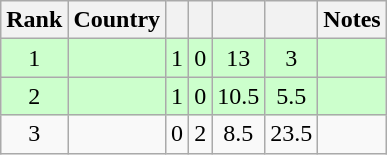<table class="wikitable sortable" style="text-align: center;">
<tr>
<th>Rank</th>
<th>Country</th>
<th></th>
<th></th>
<th></th>
<th></th>
<th>Notes</th>
</tr>
<tr style="background:#cfc;">
<td>1</td>
<td align=left></td>
<td>1</td>
<td>0</td>
<td>13</td>
<td>3</td>
<td></td>
</tr>
<tr style="background:#cfc;">
<td>2</td>
<td align=left></td>
<td>1</td>
<td>0</td>
<td>10.5</td>
<td>5.5</td>
<td></td>
</tr>
<tr>
<td>3</td>
<td align=left></td>
<td>0</td>
<td>2</td>
<td>8.5</td>
<td>23.5</td>
<td></td>
</tr>
</table>
